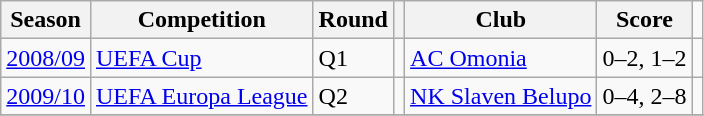<table class="wikitable">
<tr>
<th>Season</th>
<th>Competition</th>
<th>Round</th>
<th></th>
<th>Club</th>
<th>Score</th>
</tr>
<tr>
<td><a href='#'>2008/09</a></td>
<td><a href='#'>UEFA Cup</a></td>
<td>Q1</td>
<td></td>
<td><a href='#'>AC Omonia</a></td>
<td>0–2, 1–2</td>
<td align="center"></td>
</tr>
<tr>
<td><a href='#'>2009/10</a></td>
<td><a href='#'>UEFA Europa League</a></td>
<td>Q2</td>
<td></td>
<td><a href='#'>NK Slaven Belupo</a></td>
<td>0–4, 2–8</td>
<td align="center"></td>
</tr>
<tr>
</tr>
</table>
